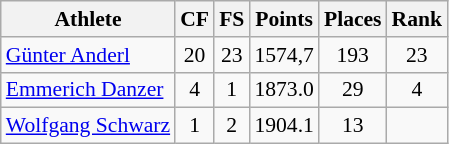<table class="wikitable" border="1" style="font-size:90%">
<tr>
<th>Athlete</th>
<th>CF</th>
<th>FS</th>
<th>Points</th>
<th>Places</th>
<th>Rank</th>
</tr>
<tr align=center>
<td align=left><a href='#'>Günter Anderl</a></td>
<td>20</td>
<td>23</td>
<td>1574,7</td>
<td>193</td>
<td>23</td>
</tr>
<tr align=center>
<td align=left><a href='#'>Emmerich Danzer</a></td>
<td>4</td>
<td>1</td>
<td>1873.0</td>
<td>29</td>
<td>4</td>
</tr>
<tr align=center>
<td align=left><a href='#'>Wolfgang Schwarz</a></td>
<td>1</td>
<td>2</td>
<td>1904.1</td>
<td>13</td>
<td></td>
</tr>
</table>
